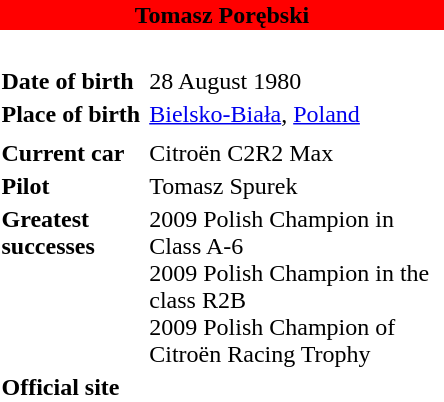<table id="toc" class="toccolours" align=right cellspacing=2 cellpadding=1 style="float:right; margin-left:1em; width:300px; clear:both;">
<tr>
<td colspan="3" align="center" style="background:#ff0000;"><span><strong>Tomasz Porębski</strong></span></td>
</tr>
<tr>
<td colspan=3 align=center><br></td>
</tr>
<tr style="vertical-align: top; background:#ffffff;">
<td align="left" valign="top"><strong>Date of birth</strong></td>
<td colspan=2>28 August 1980</td>
</tr>
<tr style="vertical-align: top; background:#ffffff;">
<td align="left" valign="top"><strong>Place of birth</strong></td>
<td colspan=2><a href='#'>Bielsko-Biała</a>, <a href='#'>Poland</a></td>
</tr>
<tr style="vertical-align: top; background:#ffffff;">
</tr>
<tr style="vertical-align: top; background:#ffffff;">
</tr>
<tr style="vertical-align: top; background:#ffffff;">
<td align="left" valign="top"><strong>Current car</strong></td>
<td colspan=2>Citroën C2R2 Max</td>
</tr>
<tr style="vertical-align: top; background:#ffffff;">
<td align="left" valign="top"><strong>Pilot</strong></td>
<td colspan=2>Tomasz Spurek</td>
</tr>
<tr style="vertical-align: top; background:#ffffff;">
<td align="left" valign="top"><strong>Greatest successes</strong></td>
<td colspan=2>2009 Polish Champion in Class A-6 <br> 2009 Polish Champion in the class R2B <br> 2009 Polish Champion of Citroën Racing Trophy</td>
</tr>
<tr style="vertical-align: top; background:#ffffff;">
<td align="left" valign="top"><strong>Official site </strong></td>
<td colspan=2></td>
</tr>
<tr>
</tr>
</table>
